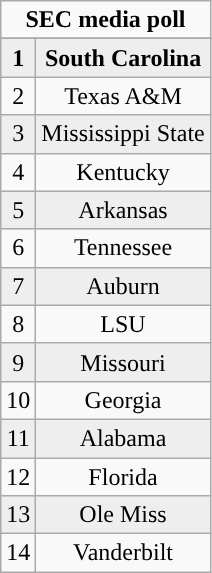<table class="wikitable" style="display: inline-table;">
<tr>
<td align="center" Colspan="3"><strong>SEC media poll</strong></td>
</tr>
<tr align="center">
</tr>
<tr align="center" style="background:#eeeeee;">
<td><strong>1</strong></td>
<td><strong>South Carolina</strong></td>
</tr>
<tr align="center">
<td>2</td>
<td>Texas A&M</td>
</tr>
<tr align="center" style="background:#eeeeee;">
<td>3</td>
<td>Mississippi State</td>
</tr>
<tr align="center">
<td>4</td>
<td>Kentucky</td>
</tr>
<tr align="center" style="background:#eeeeee;">
<td>5</td>
<td>Arkansas</td>
</tr>
<tr align="center">
<td>6</td>
<td>Tennessee</td>
</tr>
<tr align="center" style="background:#eeeeee;">
<td>7</td>
<td>Auburn</td>
</tr>
<tr align="center">
<td>8</td>
<td>LSU</td>
</tr>
<tr align="center" style="background:#eeeeee;">
<td>9</td>
<td>Missouri</td>
</tr>
<tr align="center">
<td>10</td>
<td>Georgia</td>
</tr>
<tr align="center" style="background:#eeeeee;">
<td>11</td>
<td>Alabama</td>
</tr>
<tr align="center">
<td>12</td>
<td>Florida</td>
</tr>
<tr align="center" style="background:#eeeeee;">
<td>13</td>
<td>Ole Miss</td>
</tr>
<tr align="center">
<td>14</td>
<td>Vanderbilt</td>
</tr>
</table>
